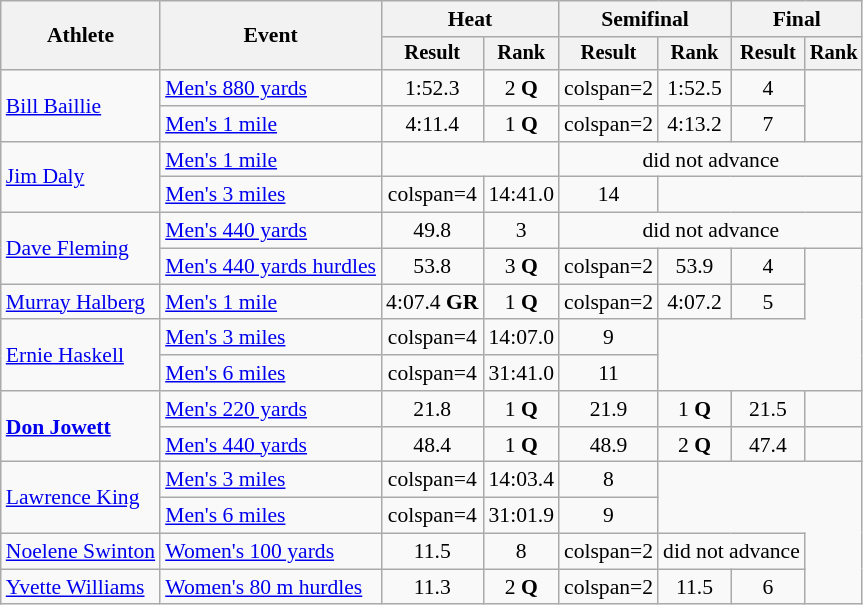<table class=wikitable style=font-size:90%>
<tr>
<th rowspan=2>Athlete</th>
<th rowspan=2>Event</th>
<th colspan=2>Heat</th>
<th colspan=2>Semifinal</th>
<th colspan=2>Final</th>
</tr>
<tr style=font-size:95%>
<th>Result</th>
<th>Rank</th>
<th>Result</th>
<th>Rank</th>
<th>Result</th>
<th>Rank</th>
</tr>
<tr align=center>
<td align=left rowspan=2><a href='#'>Bill Baillie</a></td>
<td align=left><a href='#'>Men's 880 yards</a></td>
<td>1:52.3</td>
<td>2 <strong>Q</strong></td>
<td>colspan=2 </td>
<td>1:52.5</td>
<td>4</td>
</tr>
<tr align=center>
<td align=left><a href='#'>Men's 1 mile</a></td>
<td>4:11.4</td>
<td>1 <strong>Q</strong></td>
<td>colspan=2 </td>
<td>4:13.2</td>
<td>7</td>
</tr>
<tr align=center>
<td align=left rowspan=2><a href='#'>Jim Daly</a></td>
<td align=left><a href='#'>Men's 1 mile</a></td>
<td colspan=2></td>
<td colspan=4>did not advance</td>
</tr>
<tr align=center>
<td align=left><a href='#'>Men's 3 miles</a></td>
<td>colspan=4 </td>
<td>14:41.0</td>
<td>14</td>
</tr>
<tr align=center>
<td align=left rowspan=2><a href='#'>Dave Fleming</a></td>
<td align=left><a href='#'>Men's 440 yards</a></td>
<td>49.8</td>
<td>3</td>
<td colspan=4>did not advance</td>
</tr>
<tr align=center>
<td align=left><a href='#'>Men's 440 yards hurdles</a></td>
<td>53.8</td>
<td>3 <strong>Q</strong></td>
<td>colspan=2 </td>
<td>53.9</td>
<td>4</td>
</tr>
<tr align=center>
<td align=left><a href='#'>Murray Halberg</a></td>
<td align=left><a href='#'>Men's 1 mile</a></td>
<td>4:07.4 <strong>GR</strong></td>
<td>1 <strong>Q</strong></td>
<td>colspan=2 </td>
<td>4:07.2</td>
<td>5</td>
</tr>
<tr align=center>
<td align=left rowspan=2><a href='#'>Ernie Haskell</a></td>
<td align=left><a href='#'>Men's 3 miles</a></td>
<td>colspan=4 </td>
<td>14:07.0</td>
<td>9</td>
</tr>
<tr align=center>
<td align=left><a href='#'>Men's 6 miles</a></td>
<td>colspan=4 </td>
<td>31:41.0</td>
<td>11</td>
</tr>
<tr align=center>
<td align=left rowspan=2><strong><a href='#'>Don Jowett</a></strong></td>
<td align=left><a href='#'>Men's 220 yards</a></td>
<td>21.8</td>
<td>1 <strong>Q</strong></td>
<td>21.9</td>
<td>1 <strong>Q</strong></td>
<td>21.5</td>
<td></td>
</tr>
<tr align=center>
<td align=left><a href='#'>Men's 440 yards</a></td>
<td>48.4</td>
<td>1 <strong>Q</strong></td>
<td>48.9</td>
<td>2 <strong>Q</strong></td>
<td>47.4</td>
<td></td>
</tr>
<tr align=center>
<td align=left rowspan=2><a href='#'>Lawrence King</a></td>
<td align=left><a href='#'>Men's 3 miles</a></td>
<td>colspan=4 </td>
<td>14:03.4</td>
<td>8</td>
</tr>
<tr align=center>
<td align=left><a href='#'>Men's 6 miles</a></td>
<td>colspan=4 </td>
<td>31:01.9</td>
<td>9</td>
</tr>
<tr align=center>
<td align=left><a href='#'>Noelene Swinton</a></td>
<td align=left><a href='#'>Women's 100 yards</a></td>
<td>11.5</td>
<td>8</td>
<td>colspan=2 </td>
<td colspan=2>did not advance</td>
</tr>
<tr align=center>
<td align=left><a href='#'>Yvette Williams</a></td>
<td align=left><a href='#'>Women's 80 m hurdles</a></td>
<td>11.3</td>
<td>2 <strong>Q</strong></td>
<td>colspan=2 </td>
<td>11.5</td>
<td>6</td>
</tr>
</table>
